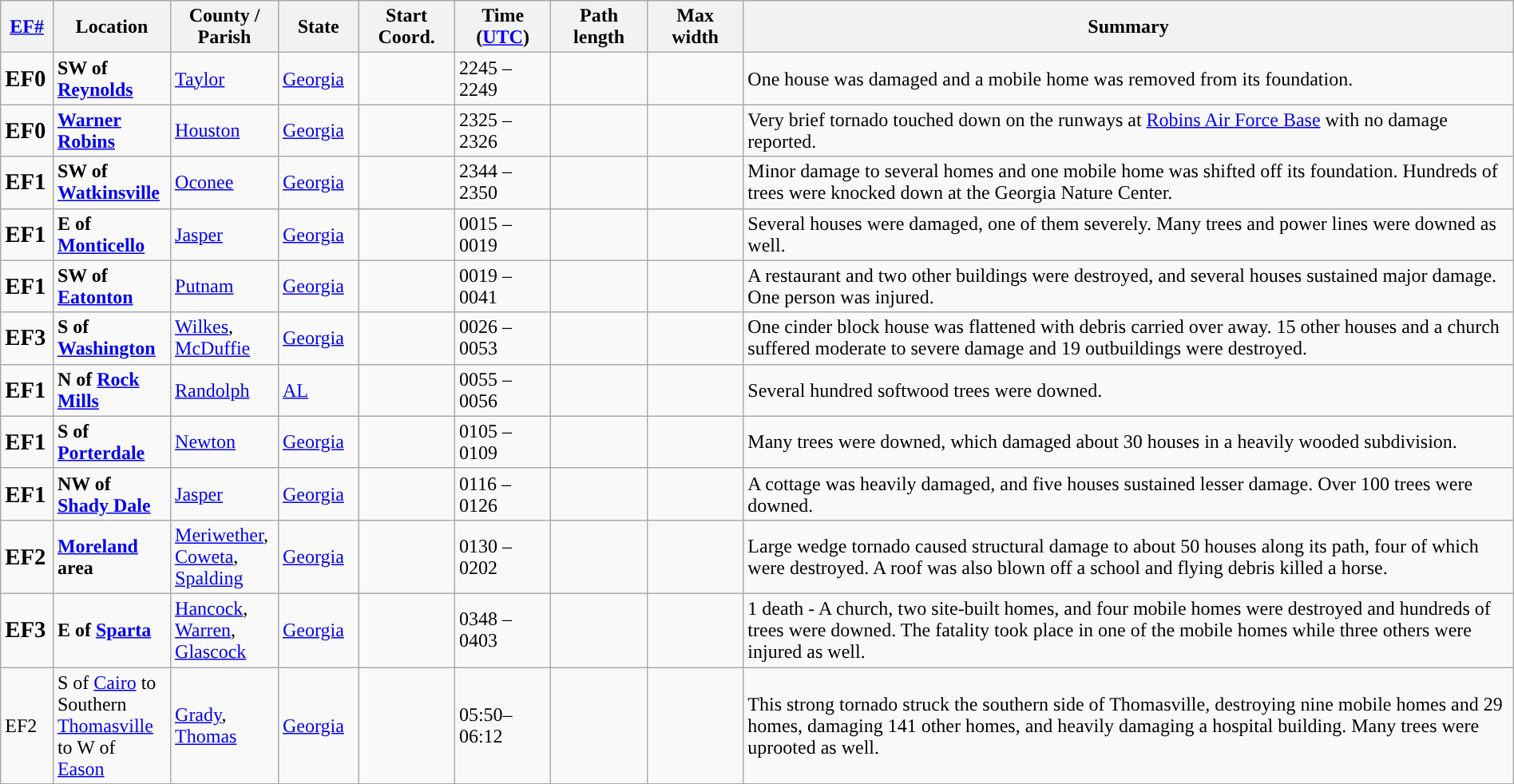<table class="wikitable sortable" style="width:100%;">
<tr>
<th scope="col" width="3%" align="center"><a href='#'>EF#</a></th>
<th scope="col" width="7%" align="center" class="unsortable">Location</th>
<th scope="col" width="6%" align="center" class="unsortable">County / Parish</th>
<th scope="col" width="5%" align="center">State</th>
<th scope="col" width="6%" align="center">Start Coord.</th>
<th scope="col" width="6%" align="center">Time (<a href='#'>UTC</a>)</th>
<th scope="col" width="6%" align="center">Path length</th>
<th scope="col" width="6%" align="center">Max width</th>
<th scope="col" width="48%" class="unsortable" align="center">Summary</th>
</tr>
<tr>
<td><big><strong>EF0</strong></big></td>
<td><strong>SW of <a href='#'>Reynolds</a></strong></td>
<td><a href='#'>Taylor</a></td>
<td><a href='#'>Georgia</a></td>
<td></td>
<td>2245 – 2249</td>
<td></td>
<td></td>
<td>One house was damaged and a mobile home was removed from its foundation.</td>
</tr>
<tr>
<td><big><strong>EF0</strong></big></td>
<td><strong><a href='#'>Warner Robins</a></strong></td>
<td><a href='#'>Houston</a></td>
<td><a href='#'>Georgia</a></td>
<td></td>
<td>2325 – 2326</td>
<td></td>
<td></td>
<td>Very brief tornado touched down on the runways at <a href='#'>Robins Air Force Base</a> with no damage reported.</td>
</tr>
<tr>
<td><big><strong>EF1</strong></big></td>
<td><strong>SW of <a href='#'>Watkinsville</a></strong></td>
<td><a href='#'>Oconee</a></td>
<td><a href='#'>Georgia</a></td>
<td></td>
<td>2344 – 2350</td>
<td></td>
<td></td>
<td>Minor damage to several homes and one mobile home was shifted off its foundation. Hundreds of trees were knocked down at the Georgia Nature Center.</td>
</tr>
<tr>
<td><big><strong>EF1</strong></big></td>
<td><strong>E of <a href='#'>Monticello</a></strong></td>
<td><a href='#'>Jasper</a></td>
<td><a href='#'>Georgia</a></td>
<td></td>
<td>0015 – 0019</td>
<td></td>
<td></td>
<td>Several houses were damaged, one of them severely. Many trees and power lines were downed as well.</td>
</tr>
<tr>
<td><big><strong>EF1</strong></big></td>
<td><strong>SW of <a href='#'>Eatonton</a></strong></td>
<td><a href='#'>Putnam</a></td>
<td><a href='#'>Georgia</a></td>
<td></td>
<td>0019 – 0041</td>
<td></td>
<td></td>
<td>A restaurant and two other buildings were destroyed, and several houses sustained major damage. One person was injured.</td>
</tr>
<tr>
<td><big><strong>EF3</strong></big></td>
<td><strong>S of <a href='#'>Washington</a></strong></td>
<td><a href='#'>Wilkes</a>, <a href='#'>McDuffie</a></td>
<td><a href='#'>Georgia</a></td>
<td></td>
<td>0026 – 0053</td>
<td></td>
<td></td>
<td>One cinder block house was flattened with debris carried over  away. 15 other houses and a church suffered moderate to severe damage and 19 outbuildings were destroyed.</td>
</tr>
<tr>
<td><big><strong>EF1</strong></big></td>
<td><strong>N of <a href='#'>Rock Mills</a></strong></td>
<td><a href='#'>Randolph</a></td>
<td><a href='#'>AL</a></td>
<td></td>
<td>0055 – 0056</td>
<td></td>
<td></td>
<td>Several hundred softwood trees were downed.</td>
</tr>
<tr>
<td><big><strong>EF1</strong></big></td>
<td><strong>S of <a href='#'>Porterdale</a></strong></td>
<td><a href='#'>Newton</a></td>
<td><a href='#'>Georgia</a></td>
<td></td>
<td>0105 – 0109</td>
<td></td>
<td></td>
<td>Many trees were downed, which damaged about 30 houses in a heavily wooded subdivision.</td>
</tr>
<tr>
<td><big><strong>EF1</strong></big></td>
<td><strong>NW of <a href='#'>Shady Dale</a></strong></td>
<td><a href='#'>Jasper</a></td>
<td><a href='#'>Georgia</a></td>
<td></td>
<td>0116 – 0126</td>
<td></td>
<td></td>
<td>A cottage was heavily damaged, and five houses sustained lesser damage. Over 100 trees were downed.</td>
</tr>
<tr>
<td><big><strong>EF2</strong></big></td>
<td><strong><a href='#'>Moreland</a> area</strong></td>
<td><a href='#'>Meriwether</a>, <a href='#'>Coweta</a>, <a href='#'>Spalding</a></td>
<td><a href='#'>Georgia</a></td>
<td></td>
<td>0130 – 0202</td>
<td></td>
<td></td>
<td>Large wedge tornado caused structural damage to about 50 houses along its path, four of which were destroyed. A roof was also blown off a school and flying debris killed a horse.</td>
</tr>
<tr>
<td><big><strong>EF3</strong></big></td>
<td><strong>E of <a href='#'>Sparta</a></strong></td>
<td><a href='#'>Hancock</a>, <a href='#'>Warren</a>, <a href='#'>Glascock</a></td>
<td><a href='#'>Georgia</a></td>
<td></td>
<td>0348 – 0403</td>
<td></td>
<td></td>
<td>1 death - A church, two site-built homes, and four mobile homes were destroyed and hundreds of trees were downed. The fatality took place in one of the mobile homes while three others were injured as well.</td>
</tr>
<tr>
<td>EF2</td>
<td>S of <a href='#'>Cairo</a> to Southern <a href='#'>Thomasville</a> to W of <a href='#'>Eason</a></td>
<td><a href='#'>Grady</a>, <a href='#'>Thomas</a></td>
<td><a href='#'>Georgia</a></td>
<td></td>
<td>05:50–06:12</td>
<td></td>
<td></td>
<td>This strong tornado struck the southern side of Thomasville, destroying nine mobile homes and 29 homes, damaging 141 other homes, and heavily damaging a hospital building. Many trees were uprooted as well.</td>
</tr>
<tr>
</tr>
</table>
